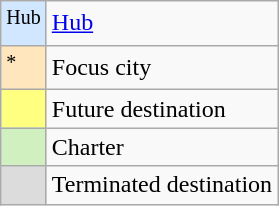<table class="wikitable">
<tr>
<td style="background:#d0e7ff;"><sup>Hub</sup></td>
<td><a href='#'>Hub</a></td>
</tr>
<tr>
<td style="background:#ffe6bd;"><sup>*</sup></td>
<td>Focus city</td>
</tr>
<tr>
<td style="background:#ffff80;"></td>
<td>Future destination</td>
</tr>
<tr>
<td style="background:#d0f0c0;"></td>
<td>Charter</td>
</tr>
<tr>
<td style="background:#dcdcdc;"></td>
<td>Terminated destination</td>
</tr>
</table>
